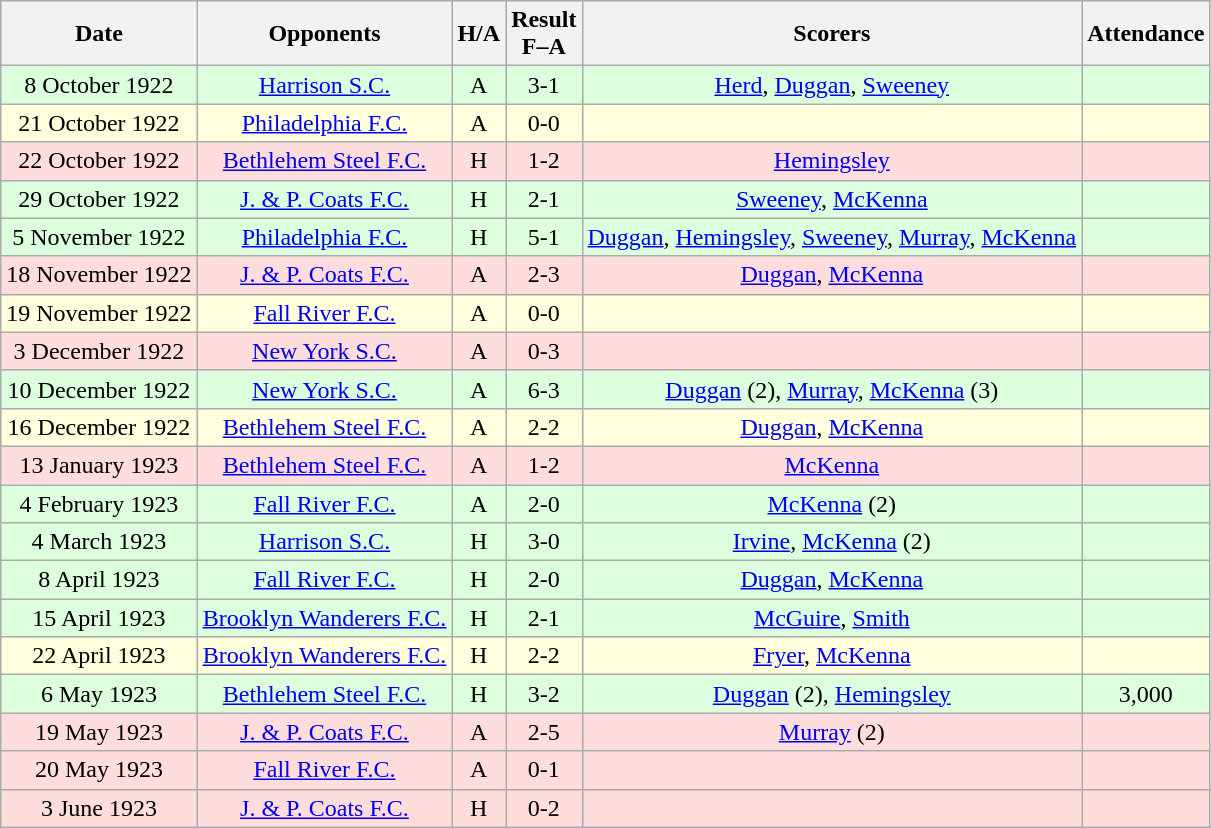<table class="wikitable" style="text-align:center">
<tr>
<th>Date</th>
<th>Opponents</th>
<th>H/A</th>
<th>Result<br>F–A</th>
<th>Scorers</th>
<th>Attendance</th>
</tr>
<tr bgcolor="#ddffdd">
<td>8 October 1922</td>
<td><a href='#'>Harrison S.C.</a></td>
<td>A</td>
<td>3-1</td>
<td><a href='#'>Herd</a>, <a href='#'>Duggan</a>, <a href='#'>Sweeney</a></td>
<td></td>
</tr>
<tr bgcolor="#ffffdd">
<td>21 October 1922</td>
<td><a href='#'>Philadelphia F.C.</a></td>
<td>A</td>
<td>0-0</td>
<td></td>
<td></td>
</tr>
<tr bgcolor="#ffdddd">
<td>22 October 1922</td>
<td><a href='#'>Bethlehem Steel F.C.</a></td>
<td>H</td>
<td>1-2</td>
<td><a href='#'>Hemingsley</a></td>
<td></td>
</tr>
<tr bgcolor="#ddffdd">
<td>29 October 1922</td>
<td><a href='#'>J. & P. Coats F.C.</a></td>
<td>H</td>
<td>2-1</td>
<td><a href='#'>Sweeney</a>, <a href='#'>McKenna</a></td>
<td></td>
</tr>
<tr bgcolor="#ddffdd">
<td>5 November 1922</td>
<td><a href='#'>Philadelphia F.C.</a></td>
<td>H</td>
<td>5-1</td>
<td><a href='#'>Duggan</a>, <a href='#'>Hemingsley</a>, <a href='#'>Sweeney</a>, <a href='#'>Murray</a>, <a href='#'>McKenna</a></td>
<td></td>
</tr>
<tr bgcolor="#ffdddd">
<td>18 November 1922</td>
<td><a href='#'>J. & P. Coats F.C.</a></td>
<td>A</td>
<td>2-3</td>
<td><a href='#'>Duggan</a>, <a href='#'>McKenna</a></td>
<td></td>
</tr>
<tr bgcolor="#ffffdd">
<td>19 November 1922</td>
<td><a href='#'>Fall River F.C.</a></td>
<td>A</td>
<td>0-0</td>
<td></td>
<td></td>
</tr>
<tr bgcolor="#ffdddd">
<td>3 December 1922</td>
<td><a href='#'>New York S.C.</a></td>
<td>A</td>
<td>0-3</td>
<td></td>
<td></td>
</tr>
<tr bgcolor="#ddffdd">
<td>10 December 1922</td>
<td><a href='#'>New York S.C.</a></td>
<td>A</td>
<td>6-3</td>
<td><a href='#'>Duggan</a> (2), <a href='#'>Murray</a>, <a href='#'>McKenna</a> (3)</td>
<td></td>
</tr>
<tr bgcolor="#ffffdd">
<td>16 December 1922</td>
<td><a href='#'>Bethlehem Steel F.C.</a></td>
<td>A</td>
<td>2-2</td>
<td><a href='#'>Duggan</a>, <a href='#'>McKenna</a></td>
<td></td>
</tr>
<tr bgcolor="#ffdddd">
<td>13 January 1923</td>
<td><a href='#'>Bethlehem Steel F.C.</a></td>
<td>A</td>
<td>1-2</td>
<td><a href='#'>McKenna</a></td>
<td></td>
</tr>
<tr bgcolor="#ddffdd">
<td>4 February 1923</td>
<td><a href='#'>Fall River F.C.</a></td>
<td>A</td>
<td>2-0</td>
<td><a href='#'>McKenna</a> (2)</td>
<td></td>
</tr>
<tr bgcolor="#ddffdd">
<td>4 March 1923</td>
<td><a href='#'>Harrison S.C.</a></td>
<td>H</td>
<td>3-0</td>
<td><a href='#'>Irvine</a>, <a href='#'>McKenna</a> (2)</td>
<td></td>
</tr>
<tr bgcolor="#ddffdd">
<td>8 April 1923</td>
<td><a href='#'>Fall River F.C.</a></td>
<td>H</td>
<td>2-0</td>
<td><a href='#'>Duggan</a>, <a href='#'>McKenna</a></td>
<td></td>
</tr>
<tr bgcolor="#ddffdd">
<td>15 April 1923</td>
<td><a href='#'>Brooklyn Wanderers F.C.</a></td>
<td>H</td>
<td>2-1</td>
<td><a href='#'>McGuire</a>, <a href='#'>Smith</a></td>
<td></td>
</tr>
<tr bgcolor="#ffffdd">
<td>22 April 1923</td>
<td><a href='#'>Brooklyn Wanderers F.C.</a></td>
<td>H</td>
<td>2-2</td>
<td><a href='#'>Fryer</a>, <a href='#'>McKenna</a></td>
<td></td>
</tr>
<tr bgcolor="#ddffdd">
<td>6 May 1923</td>
<td><a href='#'>Bethlehem Steel F.C.</a></td>
<td>H</td>
<td>3-2</td>
<td><a href='#'>Duggan</a> (2), <a href='#'>Hemingsley</a></td>
<td>3,000</td>
</tr>
<tr bgcolor="#ffdddd">
<td>19 May 1923</td>
<td><a href='#'>J. & P. Coats F.C.</a></td>
<td>A</td>
<td>2-5</td>
<td><a href='#'>Murray</a> (2)</td>
<td></td>
</tr>
<tr bgcolor="#ffdddd">
<td>20 May 1923</td>
<td><a href='#'>Fall River F.C.</a></td>
<td>A</td>
<td>0-1</td>
<td></td>
<td></td>
</tr>
<tr bgcolor="#ffdddd">
<td>3 June 1923</td>
<td><a href='#'>J. & P. Coats F.C.</a></td>
<td>H</td>
<td>0-2</td>
<td></td>
<td></td>
</tr>
</table>
